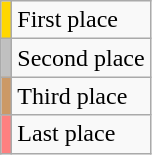<table class="wikitable">
<tr>
<td style="background-color:gold"></td>
<td>First place</td>
</tr>
<tr>
<td style="background-color:silver"></td>
<td>Second place</td>
</tr>
<tr>
<td style="background-color:#CC9966"></td>
<td>Third place</td>
</tr>
<tr>
<td style="background-color:#FE8080"></td>
<td>Last place</td>
</tr>
</table>
